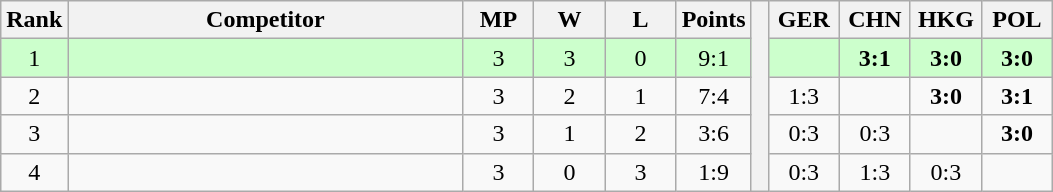<table class="wikitable" style="text-align:center">
<tr>
<th>Rank</th>
<th style="width:16em">Competitor</th>
<th style="width:2.5em">MP</th>
<th style="width:2.5em">W</th>
<th style="width:2.5em">L</th>
<th>Points</th>
<th rowspan="5"> </th>
<th style="width:2.5em">GER</th>
<th style="width:2.5em">CHN</th>
<th style="width:2.5em">HKG</th>
<th style="width:2.5em">POL</th>
</tr>
<tr style="background:#cfc;">
<td>1</td>
<td style="text-align:left"></td>
<td>3</td>
<td>3</td>
<td>0</td>
<td>9:1</td>
<td></td>
<td><strong>3:1</strong></td>
<td><strong>3:0</strong></td>
<td><strong>3:0</strong></td>
</tr>
<tr>
<td>2</td>
<td style="text-align:left"></td>
<td>3</td>
<td>2</td>
<td>1</td>
<td>7:4</td>
<td>1:3</td>
<td></td>
<td><strong>3:0</strong></td>
<td><strong>3:1</strong></td>
</tr>
<tr>
<td>3</td>
<td style="text-align:left"></td>
<td>3</td>
<td>1</td>
<td>2</td>
<td>3:6</td>
<td>0:3</td>
<td>0:3</td>
<td></td>
<td><strong>3:0</strong></td>
</tr>
<tr>
<td>4</td>
<td style="text-align:left"></td>
<td>3</td>
<td>0</td>
<td>3</td>
<td>1:9</td>
<td>0:3</td>
<td>1:3</td>
<td>0:3</td>
<td></td>
</tr>
</table>
